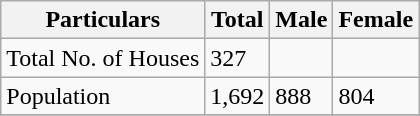<table class="wikitable sortable">
<tr>
<th>Particulars</th>
<th>Total</th>
<th>Male</th>
<th>Female</th>
</tr>
<tr>
<td>Total No. of Houses</td>
<td>327</td>
<td></td>
<td></td>
</tr>
<tr>
<td>Population</td>
<td>1,692</td>
<td>888</td>
<td>804</td>
</tr>
<tr>
</tr>
</table>
